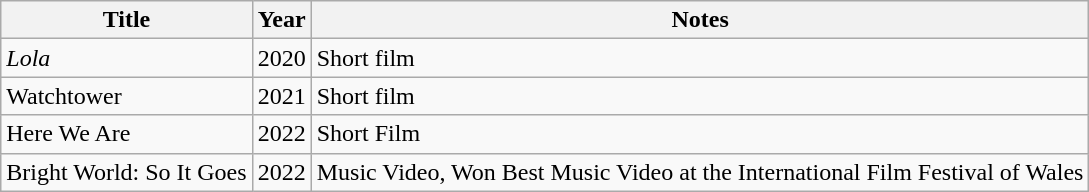<table class="wikitable sortable">
<tr>
<th>Title</th>
<th>Year</th>
<th>Notes</th>
</tr>
<tr>
<td><em>Lola</em></td>
<td>2020</td>
<td>Short film</td>
</tr>
<tr>
<td>Watchtower</td>
<td>2021</td>
<td>Short film</td>
</tr>
<tr>
<td>Here We Are</td>
<td>2022</td>
<td>Short Film</td>
</tr>
<tr>
<td>Bright World: So It Goes</td>
<td>2022</td>
<td>Music Video, Won Best Music Video at the International Film Festival of Wales</td>
</tr>
</table>
